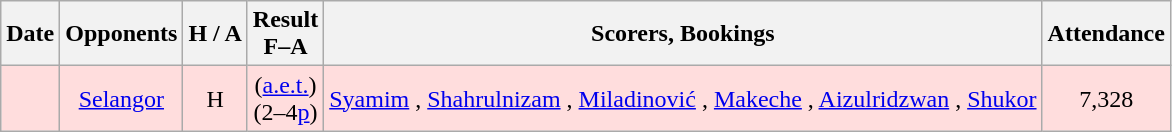<table class="wikitable" style="text-align:center">
<tr>
<th>Date</th>
<th>Opponents</th>
<th>H / A</th>
<th>Result<br>F–A</th>
<th>Scorers, Bookings</th>
<th>Attendance</th>
</tr>
<tr bgcolor=#ffdddd>
<td></td>
<td><a href='#'>Selangor</a></td>
<td>H</td>
<td> (<a href='#'>a.e.t.</a>) <br>(2–4<a href='#'>p</a>)</td>
<td><a href='#'>Syamim</a> , <a href='#'>Shahrulnizam</a> , <a href='#'>Miladinović</a> , <a href='#'>Makeche</a> , <a href='#'>Aizulridzwan</a> , <a href='#'>Shukor</a> </td>
<td>7,328</td>
</tr>
</table>
